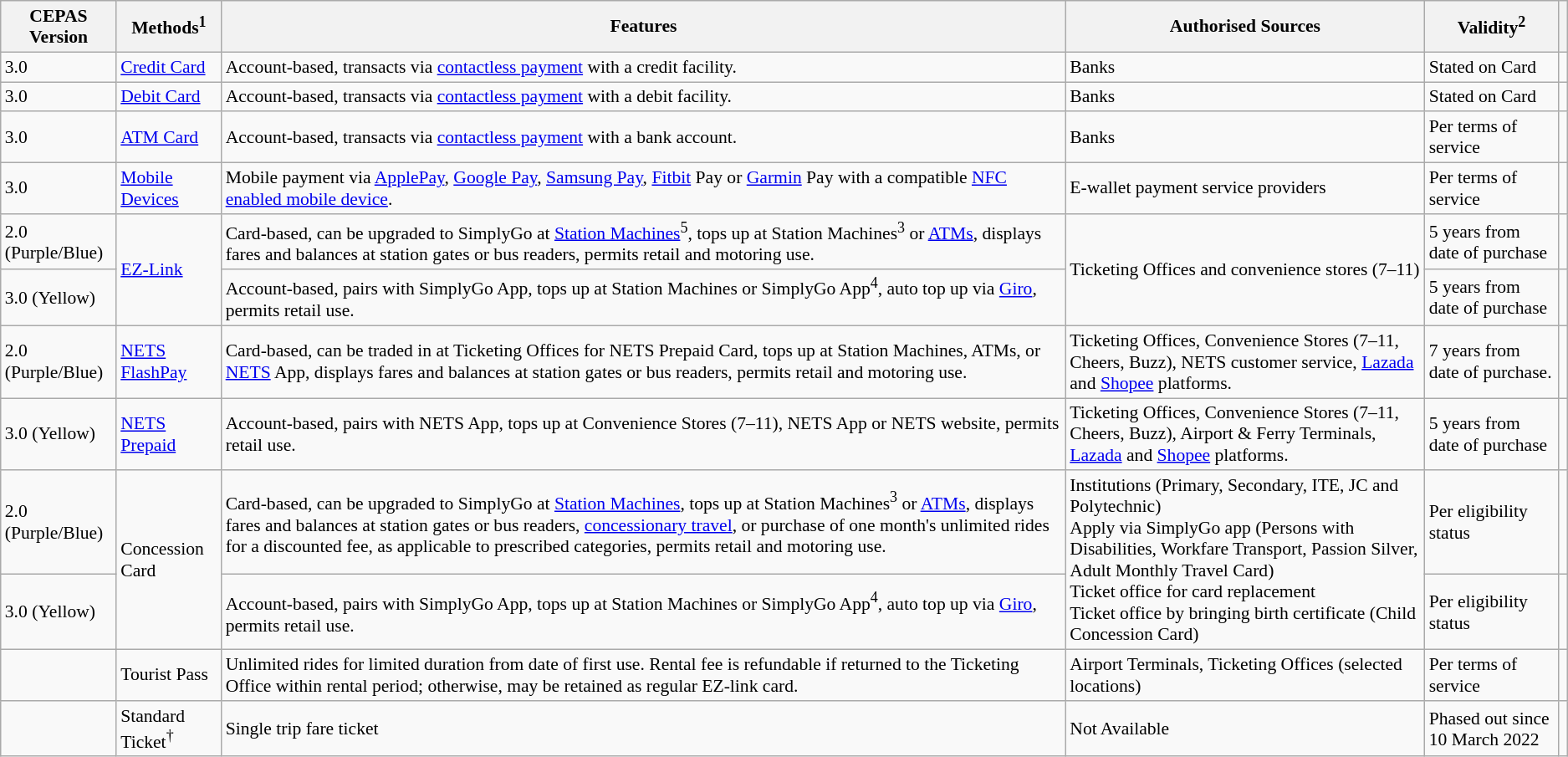<table class="wikitable" style="font-size:90%">
<tr>
<th>CEPAS Version</th>
<th scope="col">Methods<sup>1</sup></th>
<th scope=col>Features</th>
<th scope=col>Authorised Sources</th>
<th scope=col>Validity<sup>2</sup></th>
<th scope=col></th>
</tr>
<tr>
<td>3.0</td>
<td><a href='#'>Credit Card</a></td>
<td>Account-based, transacts via <a href='#'>contactless payment</a> with a credit facility.</td>
<td>Banks</td>
<td>Stated on Card</td>
<td></td>
</tr>
<tr>
<td>3.0</td>
<td><a href='#'>Debit Card</a></td>
<td>Account-based, transacts via <a href='#'>contactless payment</a> with a debit facility.</td>
<td>Banks</td>
<td>Stated on Card</td>
<td></td>
</tr>
<tr>
<td>3.0</td>
<td><a href='#'>ATM Card</a></td>
<td>Account-based, transacts via <a href='#'>contactless payment</a> with a bank account.</td>
<td>Banks</td>
<td>Per terms of service</td>
<td></td>
</tr>
<tr>
<td>3.0</td>
<td><a href='#'>Mobile Devices</a></td>
<td>Mobile payment via <a href='#'>ApplePay</a>, <a href='#'>Google Pay</a>, <a href='#'>Samsung Pay</a>, <a href='#'>Fitbit</a> Pay or <a href='#'>Garmin</a> Pay with a compatible <a href='#'>NFC enabled mobile device</a>.</td>
<td>E-wallet payment service providers</td>
<td>Per terms of service</td>
<td></td>
</tr>
<tr>
<td>2.0 (Purple/Blue)</td>
<td rowspan="2"><a href='#'>EZ-Link</a></td>
<td>Card-based, can be upgraded to SimplyGo at <a href='#'>Station Machines</a><sup>5</sup>, tops up at Station Machines<sup>3</sup> or <a href='#'>ATMs</a>, displays fares and balances at station gates or bus readers, permits retail and motoring use.</td>
<td rowspan="2">Ticketing Offices and convenience stores (7–11)</td>
<td>5 years from date of purchase</td>
<td></td>
</tr>
<tr>
<td>3.0 (Yellow)</td>
<td>Account-based, pairs with SimplyGo App, tops up at Station Machines or SimplyGo App<sup>4</sup>, auto top up via <a href='#'>Giro</a>, permits retail use.</td>
<td>5 years from date of purchase</td>
<td></td>
</tr>
<tr>
<td>2.0 (Purple/Blue)</td>
<td><a href='#'>NETS FlashPay</a></td>
<td>Card-based, can be traded in at Ticketing Offices for NETS Prepaid Card, tops up at Station Machines, ATMs, or <a href='#'>NETS</a> App, displays fares and balances at station gates or bus readers, permits retail and motoring use.</td>
<td>Ticketing Offices, Convenience Stores (7–11, Cheers, Buzz), NETS customer service, <a href='#'>Lazada</a> and <a href='#'>Shopee</a> platforms.</td>
<td>7 years from date of purchase.</td>
<td></td>
</tr>
<tr>
<td>3.0 (Yellow)</td>
<td><a href='#'>NETS Prepaid</a></td>
<td>Account-based, pairs with NETS App, tops up at Convenience Stores (7–11), NETS App or NETS website, permits retail use.</td>
<td>Ticketing Offices, Convenience Stores (7–11, Cheers, Buzz), Airport & Ferry Terminals, <a href='#'>Lazada</a> and <a href='#'>Shopee</a> platforms.</td>
<td>5 years from date of purchase</td>
<td></td>
</tr>
<tr>
<td>2.0 (Purple/Blue)</td>
<td rowspan="2">Concession Card</td>
<td>Card-based, can be upgraded to SimplyGo at <a href='#'>Station Machines</a>, tops up at Station Machines<sup>3</sup> or <a href='#'>ATMs</a>, displays fares and balances at station gates or bus readers, <a href='#'>concessionary travel</a>, or purchase of one month's unlimited rides for a discounted fee, as applicable to prescribed categories, permits retail and motoring use.</td>
<td rowspan="2">Institutions (Primary, Secondary, ITE, JC and Polytechnic)<br>Apply via SimplyGo app (Persons with Disabilities, Workfare Transport, Passion Silver, Adult Monthly Travel Card)<br>Ticket office for card replacement<br>Ticket office by bringing birth certificate (Child Concession Card)</td>
<td>Per eligibility status</td>
<td></td>
</tr>
<tr>
<td>3.0 (Yellow)</td>
<td>Account-based, pairs with SimplyGo App, tops up at Station Machines or SimplyGo App<sup>4</sup>, auto top up via <a href='#'>Giro</a>, permits retail use.</td>
<td>Per eligibility status</td>
<td></td>
</tr>
<tr>
<td></td>
<td>Tourist Pass</td>
<td>Unlimited rides for limited duration from date of first use. Rental fee is refundable if returned to the Ticketing Office within rental period; otherwise, may be retained as regular EZ-link card.</td>
<td>Airport Terminals, Ticketing Offices (selected locations)</td>
<td>Per terms of service</td>
<td></td>
</tr>
<tr>
<td></td>
<td>Standard Ticket<sup>†</sup></td>
<td>Single trip fare ticket</td>
<td>Not Available</td>
<td>Phased out since 10 March 2022</td>
<td></td>
</tr>
</table>
